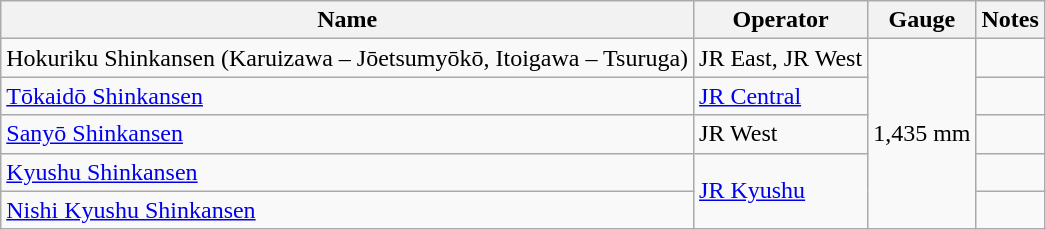<table class="wikitable">
<tr>
<th>Name</th>
<th>Operator</th>
<th>Gauge</th>
<th>Notes</th>
</tr>
<tr>
<td>Hokuriku Shinkansen (Karuizawa – Jōetsumyōkō, Itoigawa – Tsuruga)</td>
<td>JR East, JR West</td>
<td rowspan="5">1,435 mm</td>
<td></td>
</tr>
<tr>
<td><a href='#'>Tōkaidō Shinkansen</a></td>
<td><a href='#'>JR Central</a></td>
<td></td>
</tr>
<tr>
<td><a href='#'>Sanyō Shinkansen</a></td>
<td>JR West</td>
<td></td>
</tr>
<tr>
<td><a href='#'>Kyushu Shinkansen</a></td>
<td rowspan="2"><a href='#'>JR Kyushu</a></td>
<td></td>
</tr>
<tr>
<td><a href='#'>Nishi Kyushu Shinkansen</a></td>
<td></td>
</tr>
</table>
